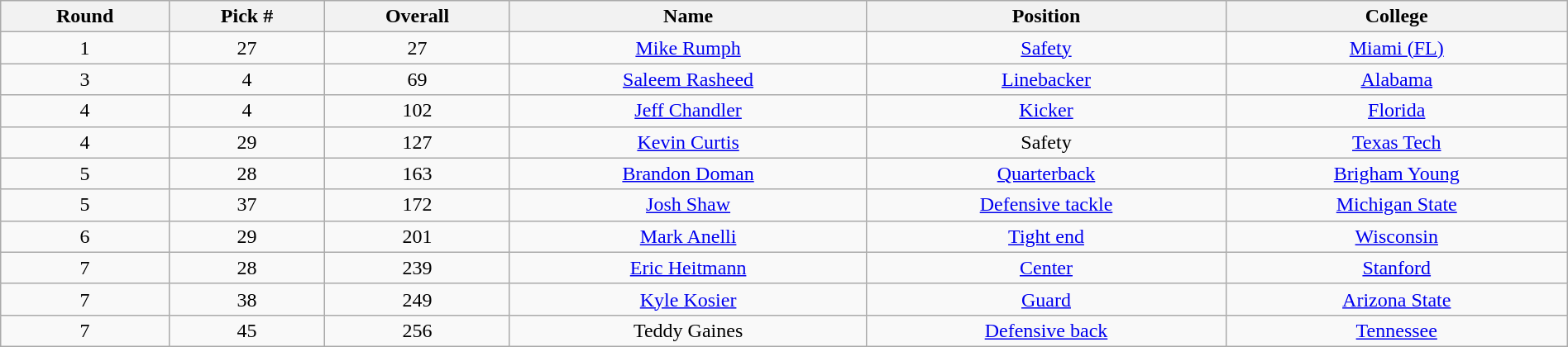<table class="wikitable sortable sortable" style="width: 100%; text-align:center">
<tr>
<th>Round</th>
<th>Pick #</th>
<th>Overall</th>
<th>Name</th>
<th>Position</th>
<th>College</th>
</tr>
<tr>
<td>1</td>
<td>27</td>
<td>27</td>
<td><a href='#'>Mike Rumph</a></td>
<td><a href='#'>Safety</a></td>
<td><a href='#'>Miami (FL)</a></td>
</tr>
<tr>
<td>3</td>
<td>4</td>
<td>69</td>
<td><a href='#'>Saleem Rasheed</a></td>
<td><a href='#'>Linebacker</a></td>
<td><a href='#'>Alabama</a></td>
</tr>
<tr>
<td>4</td>
<td>4</td>
<td>102</td>
<td><a href='#'>Jeff Chandler</a></td>
<td><a href='#'>Kicker</a></td>
<td><a href='#'>Florida</a></td>
</tr>
<tr>
<td>4</td>
<td>29</td>
<td>127</td>
<td><a href='#'>Kevin Curtis</a></td>
<td>Safety</td>
<td><a href='#'>Texas Tech</a></td>
</tr>
<tr>
<td>5</td>
<td>28</td>
<td>163</td>
<td><a href='#'>Brandon Doman</a></td>
<td><a href='#'>Quarterback</a></td>
<td><a href='#'>Brigham Young</a></td>
</tr>
<tr>
<td>5</td>
<td>37</td>
<td>172</td>
<td><a href='#'>Josh Shaw</a></td>
<td><a href='#'>Defensive tackle</a></td>
<td><a href='#'>Michigan State</a></td>
</tr>
<tr>
<td>6</td>
<td>29</td>
<td>201</td>
<td><a href='#'>Mark Anelli</a></td>
<td><a href='#'>Tight end</a></td>
<td><a href='#'>Wisconsin</a></td>
</tr>
<tr>
<td>7</td>
<td>28</td>
<td>239</td>
<td><a href='#'>Eric Heitmann</a></td>
<td><a href='#'>Center</a></td>
<td><a href='#'>Stanford</a></td>
</tr>
<tr>
<td>7</td>
<td>38</td>
<td>249</td>
<td><a href='#'>Kyle Kosier</a></td>
<td><a href='#'>Guard</a></td>
<td><a href='#'>Arizona State</a></td>
</tr>
<tr>
<td>7</td>
<td>45</td>
<td>256</td>
<td>Teddy Gaines</td>
<td><a href='#'>Defensive back</a></td>
<td><a href='#'>Tennessee</a></td>
</tr>
</table>
